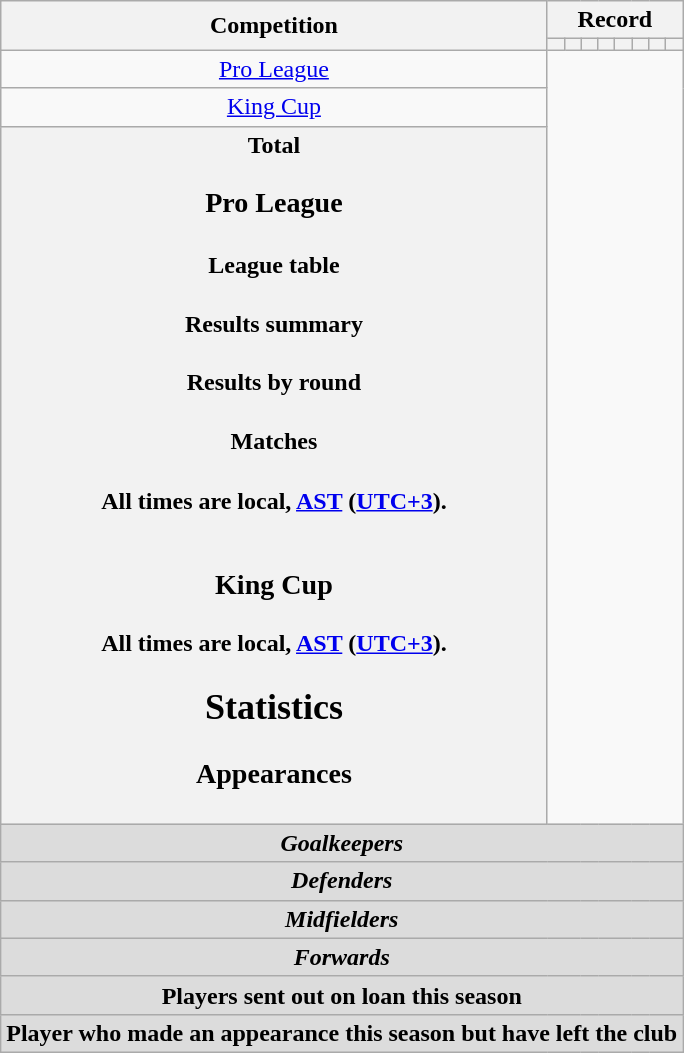<table class="wikitable" style="text-align: center">
<tr>
<th rowspan=2>Competition</th>
<th colspan=8>Record</th>
</tr>
<tr>
<th></th>
<th></th>
<th></th>
<th></th>
<th></th>
<th></th>
<th></th>
<th></th>
</tr>
<tr>
<td><a href='#'>Pro League</a><br></td>
</tr>
<tr>
<td><a href='#'>King Cup</a><br></td>
</tr>
<tr>
<th>Total<br>
<h3>Pro League</h3><h4>League table</h4><h4>Results summary</h4>
<h4>Results by round</h4><h4>Matches</h4>All times are local, <a href='#'>AST</a> (<a href='#'>UTC+3</a>).<br>


<br>




























<h3>King Cup</h3>
All times are local, <a href='#'>AST</a> (<a href='#'>UTC+3</a>).<br>
<h2>Statistics</h2><h3>Appearances</h3></th>
</tr>
<tr>
<th colspan=10 style=background:#dcdcdc; text-align:center><em>Goalkeepers</em><br>
</th>
</tr>
<tr>
<th colspan=10 style=background:#dcdcdc; text-align:center><em>Defenders</em><br>






</th>
</tr>
<tr>
<th colspan=10 style=background:#dcdcdc; text-align:center><em>Midfielders</em><br>











</th>
</tr>
<tr>
<th colspan=10 style=background:#dcdcdc; text-align:center><em>Forwards</em><br>


</th>
</tr>
<tr>
<th colspan=14 style=background:#dcdcdc; text-align:center>Players sent out on loan this season<br>

</th>
</tr>
<tr>
<th colspan=14 style=background:#dcdcdc; text-align:center>Player who made an appearance this season but have left the club<br>



</th>
</tr>
</table>
